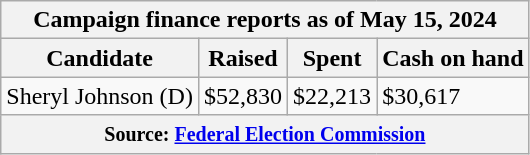<table class="wikitable sortable">
<tr>
<th colspan=4>Campaign finance reports as of May 15, 2024</th>
</tr>
<tr style="text-align:center;">
<th>Candidate</th>
<th>Raised</th>
<th>Spent</th>
<th>Cash on hand</th>
</tr>
<tr>
<td>Sheryl Johnson (D)</td>
<td>$52,830</td>
<td>$22,213</td>
<td>$30,617</td>
</tr>
<tr>
<th colspan="4"><small>Source: <a href='#'>Federal Election Commission</a></small></th>
</tr>
</table>
